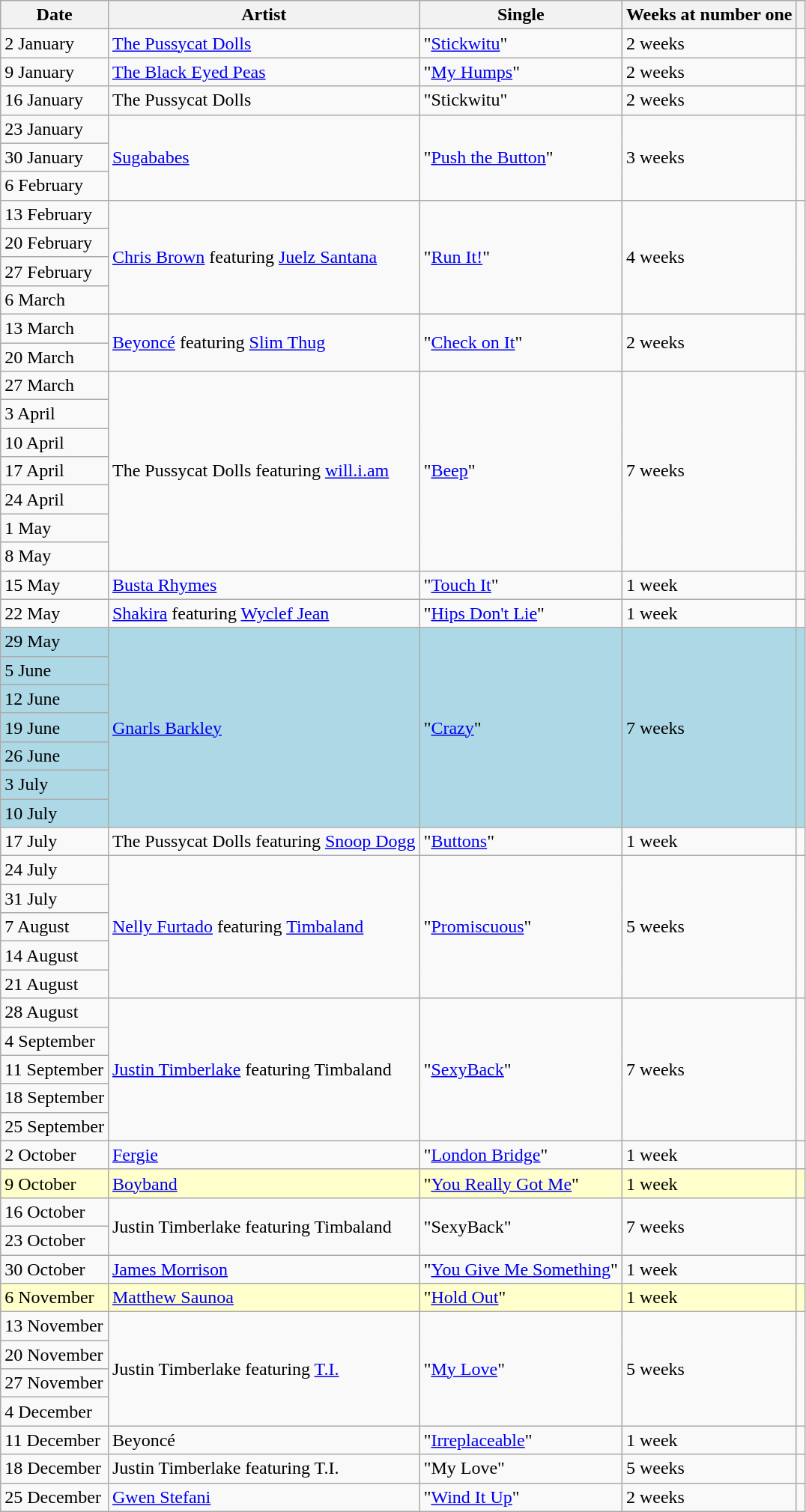<table class="wikitable">
<tr>
<th>Date</th>
<th>Artist</th>
<th>Single</th>
<th>Weeks at number one</th>
<th></th>
</tr>
<tr>
<td>2 January</td>
<td><a href='#'>The Pussycat Dolls</a></td>
<td>"<a href='#'>Stickwitu</a>"</td>
<td>2 weeks</td>
<td></td>
</tr>
<tr>
<td>9 January</td>
<td><a href='#'>The Black Eyed Peas</a></td>
<td>"<a href='#'>My Humps</a>"</td>
<td>2 weeks</td>
<td></td>
</tr>
<tr>
<td>16 January</td>
<td>The Pussycat Dolls</td>
<td>"Stickwitu"</td>
<td>2 weeks</td>
<td></td>
</tr>
<tr>
<td>23 January</td>
<td rowspan="3"><a href='#'>Sugababes</a></td>
<td rowspan="3">"<a href='#'>Push the Button</a>"</td>
<td rowspan="3">3 weeks</td>
<td rowspan="3"></td>
</tr>
<tr>
<td>30 January</td>
</tr>
<tr>
<td>6 February</td>
</tr>
<tr>
<td>13 February</td>
<td rowspan="4"><a href='#'>Chris Brown</a> featuring <a href='#'>Juelz Santana</a></td>
<td rowspan="4">"<a href='#'>Run It!</a>"</td>
<td rowspan="4">4 weeks</td>
<td rowspan="4"></td>
</tr>
<tr>
<td>20 February</td>
</tr>
<tr>
<td>27 February</td>
</tr>
<tr>
<td>6 March</td>
</tr>
<tr>
<td>13 March</td>
<td rowspan="2"><a href='#'>Beyoncé</a> featuring <a href='#'>Slim Thug</a></td>
<td rowspan="2">"<a href='#'>Check on It</a>"</td>
<td rowspan="2">2 weeks</td>
<td rowspan="2"></td>
</tr>
<tr>
<td>20 March</td>
</tr>
<tr>
<td>27 March</td>
<td rowspan="7">The Pussycat Dolls featuring <a href='#'>will.i.am</a></td>
<td rowspan="7">"<a href='#'>Beep</a>"</td>
<td rowspan="7">7 weeks</td>
<td rowspan="7"></td>
</tr>
<tr>
<td>3 April</td>
</tr>
<tr>
<td>10 April</td>
</tr>
<tr>
<td>17 April</td>
</tr>
<tr>
<td>24 April</td>
</tr>
<tr>
<td>1 May</td>
</tr>
<tr>
<td>8 May</td>
</tr>
<tr>
<td>15 May</td>
<td><a href='#'>Busta Rhymes</a></td>
<td>"<a href='#'>Touch It</a>"</td>
<td>1 week</td>
<td></td>
</tr>
<tr>
<td>22 May</td>
<td><a href='#'>Shakira</a> featuring <a href='#'>Wyclef Jean</a></td>
<td>"<a href='#'>Hips Don't Lie</a>"</td>
<td>1 week</td>
<td></td>
</tr>
<tr bgcolor="lightblue">
<td>29 May</td>
<td rowspan="7"><a href='#'>Gnarls Barkley</a></td>
<td rowspan="7">"<a href='#'>Crazy</a>"</td>
<td rowspan="7">7 weeks</td>
<td rowspan="7"></td>
</tr>
<tr bgcolor="lightblue">
<td>5 June</td>
</tr>
<tr bgcolor="lightblue">
<td>12 June</td>
</tr>
<tr bgcolor="lightblue">
<td>19 June</td>
</tr>
<tr bgcolor="lightblue">
<td>26 June</td>
</tr>
<tr bgcolor="lightblue">
<td>3 July</td>
</tr>
<tr bgcolor="lightblue">
<td>10 July</td>
</tr>
<tr>
<td>17 July</td>
<td>The Pussycat Dolls featuring <a href='#'>Snoop Dogg</a></td>
<td>"<a href='#'>Buttons</a>"</td>
<td>1 week</td>
<td></td>
</tr>
<tr>
<td>24 July</td>
<td rowspan="5"><a href='#'>Nelly Furtado</a> featuring <a href='#'>Timbaland</a></td>
<td rowspan="5">"<a href='#'>Promiscuous</a>"</td>
<td rowspan="5">5 weeks</td>
<td rowspan="5"></td>
</tr>
<tr>
<td>31 July</td>
</tr>
<tr>
<td>7 August</td>
</tr>
<tr>
<td>14 August</td>
</tr>
<tr>
<td>21 August</td>
</tr>
<tr>
<td>28 August</td>
<td rowspan="5"><a href='#'>Justin Timberlake</a> featuring Timbaland</td>
<td rowspan="5">"<a href='#'>SexyBack</a>"</td>
<td rowspan="5">7 weeks</td>
<td rowspan="5"></td>
</tr>
<tr>
<td>4 September</td>
</tr>
<tr>
<td>11 September</td>
</tr>
<tr>
<td>18 September</td>
</tr>
<tr>
<td>25 September</td>
</tr>
<tr>
<td>2 October</td>
<td><a href='#'>Fergie</a></td>
<td>"<a href='#'>London Bridge</a>"</td>
<td>1 week</td>
<td></td>
</tr>
<tr bgcolor="#FFFFCC">
<td>9 October</td>
<td><a href='#'>Boyband</a></td>
<td>"<a href='#'>You Really Got Me</a>"</td>
<td>1 week</td>
<td></td>
</tr>
<tr>
<td>16 October</td>
<td rowspan="2">Justin Timberlake featuring Timbaland</td>
<td rowspan="2">"SexyBack"</td>
<td rowspan="2">7 weeks</td>
<td rowspan="2"></td>
</tr>
<tr>
<td>23 October</td>
</tr>
<tr>
<td>30 October</td>
<td><a href='#'>James Morrison</a></td>
<td>"<a href='#'>You Give Me Something</a>"</td>
<td>1 week</td>
<td></td>
</tr>
<tr bgcolor="#FFFFCC">
<td>6 November</td>
<td><a href='#'>Matthew Saunoa</a></td>
<td>"<a href='#'>Hold Out</a>"</td>
<td>1 week</td>
<td></td>
</tr>
<tr>
<td>13 November</td>
<td rowspan="4">Justin Timberlake featuring <a href='#'>T.I.</a></td>
<td rowspan="4">"<a href='#'>My Love</a>"</td>
<td rowspan="4">5 weeks</td>
<td rowspan="4"></td>
</tr>
<tr>
<td>20 November</td>
</tr>
<tr>
<td>27 November</td>
</tr>
<tr>
<td>4 December</td>
</tr>
<tr>
<td>11 December</td>
<td>Beyoncé</td>
<td>"<a href='#'>Irreplaceable</a>"</td>
<td>1 week</td>
<td></td>
</tr>
<tr>
<td>18 December</td>
<td>Justin Timberlake featuring T.I.</td>
<td>"My Love"</td>
<td>5 weeks</td>
<td></td>
</tr>
<tr>
<td>25 December</td>
<td><a href='#'>Gwen Stefani</a></td>
<td>"<a href='#'>Wind It Up</a>"</td>
<td>2 weeks</td>
<td></td>
</tr>
</table>
